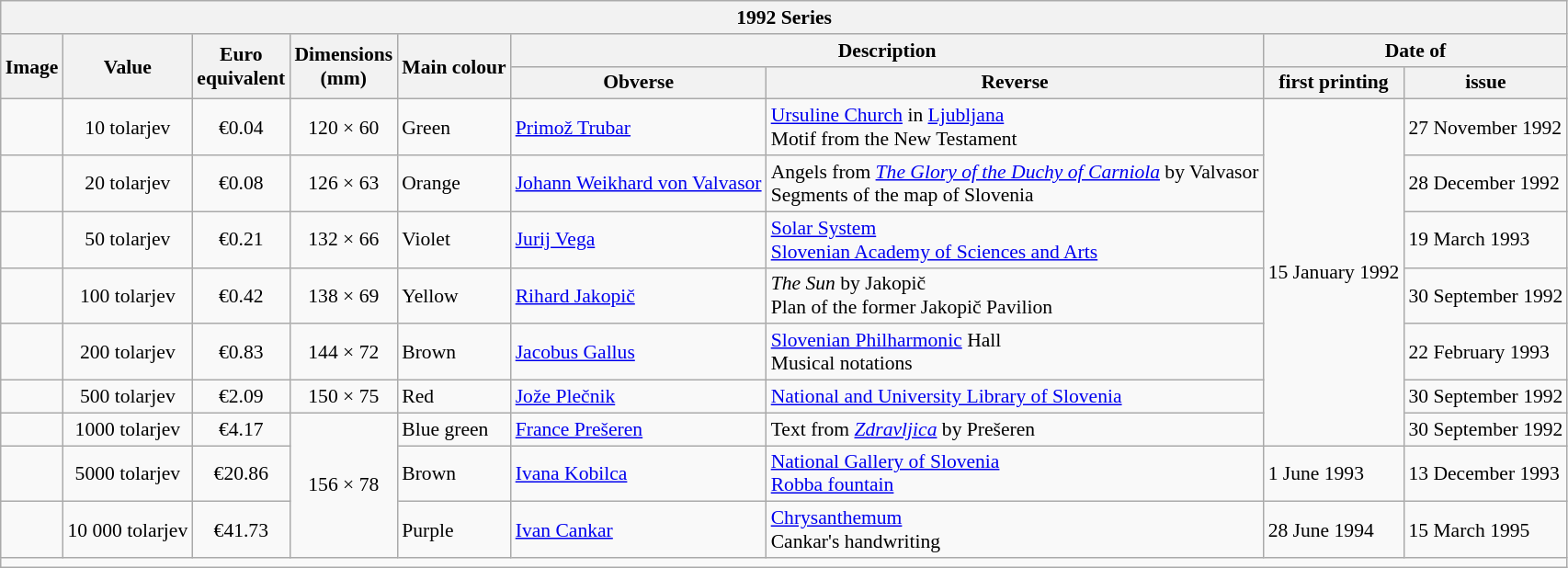<table class="wikitable" style="font-size:90%; border-width:1px;">
<tr>
<th colspan="10">1992 Series </th>
</tr>
<tr>
<th rowspan="2">Image</th>
<th rowspan="2">Value</th>
<th rowspan="2">Euro<br>equivalent</th>
<th rowspan="2">Dimensions<br>(mm)</th>
<th rowspan="2">Main colour</th>
<th colspan="2">Description</th>
<th colspan="2">Date of</th>
</tr>
<tr>
<th>Obverse</th>
<th>Reverse</th>
<th>first printing</th>
<th>issue</th>
</tr>
<tr>
<td align="center"></td>
<td align="center">10 tolarjev</td>
<td align="center">€0.04</td>
<td align="center">120 × 60</td>
<td>Green</td>
<td><a href='#'>Primož Trubar</a></td>
<td><a href='#'>Ursuline Church</a> in <a href='#'>Ljubljana</a><br>Motif from the New Testament</td>
<td rowspan="7">15 January 1992</td>
<td>27 November 1992</td>
</tr>
<tr>
<td align="center"></td>
<td align="center">20 tolarjev</td>
<td align="center">€0.08</td>
<td align="center">126 × 63</td>
<td>Orange</td>
<td><a href='#'>Johann Weikhard von Valvasor</a></td>
<td>Angels from <em><a href='#'>The Glory of the Duchy of Carniola</a></em> by Valvasor<br>Segments of the map of Slovenia</td>
<td>28 December 1992</td>
</tr>
<tr>
<td align="center"></td>
<td align="center">50 tolarjev</td>
<td align="center">€0.21</td>
<td align="center">132 × 66</td>
<td>Violet</td>
<td><a href='#'>Jurij Vega</a></td>
<td><a href='#'>Solar System</a><br><a href='#'>Slovenian Academy of Sciences and Arts</a></td>
<td>19 March 1993</td>
</tr>
<tr>
<td align="center"></td>
<td align="center">100 tolarjev</td>
<td align="center">€0.42</td>
<td align="center">138 × 69</td>
<td>Yellow</td>
<td><a href='#'>Rihard Jakopič</a></td>
<td><em>The Sun</em> by Jakopič<br>Plan of the former Jakopič Pavilion</td>
<td>30 September 1992</td>
</tr>
<tr>
<td align="center"></td>
<td align="center">200 tolarjev</td>
<td align="center">€0.83</td>
<td align="center">144 × 72</td>
<td>Brown</td>
<td><a href='#'>Jacobus Gallus</a></td>
<td><a href='#'>Slovenian Philharmonic</a> Hall<br>Musical notations</td>
<td>22 February 1993</td>
</tr>
<tr>
<td align="center"></td>
<td align="center">500 tolarjev</td>
<td align="center">€2.09</td>
<td align="center">150 × 75</td>
<td>Red</td>
<td><a href='#'>Jože Plečnik</a></td>
<td><a href='#'>National and University Library of Slovenia</a></td>
<td>30 September 1992</td>
</tr>
<tr>
<td align="center"></td>
<td align="center">1000 tolarjev</td>
<td align="center">€4.17</td>
<td align="center" rowspan="3">156 × 78</td>
<td>Blue green</td>
<td><a href='#'>France Prešeren</a></td>
<td>Text from <em><a href='#'>Zdravljica</a></em> by Prešeren</td>
<td>30 September 1992</td>
</tr>
<tr>
<td align="center"></td>
<td align="center">5000 tolarjev</td>
<td align="center">€20.86</td>
<td>Brown</td>
<td><a href='#'>Ivana Kobilca</a></td>
<td><a href='#'>National Gallery of Slovenia</a><br><a href='#'>Robba fountain</a></td>
<td>1 June 1993</td>
<td>13 December 1993</td>
</tr>
<tr>
<td align="center"></td>
<td align="center">10 000 tolarjev</td>
<td align="center">€41.73</td>
<td>Purple</td>
<td><a href='#'>Ivan Cankar</a></td>
<td><a href='#'>Chrysanthemum</a><br>Cankar's handwriting</td>
<td>28 June 1994</td>
<td>15 March 1995</td>
</tr>
<tr>
<td colspan="9"></td>
</tr>
</table>
